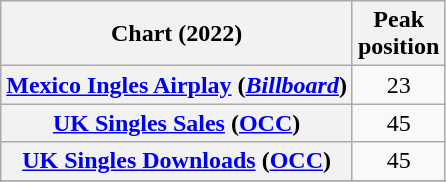<table class="wikitable sortable plainrowheaders" style="text-align:center">
<tr>
<th scope="col">Chart (2022)</th>
<th scope="col">Peak<br>position</th>
</tr>
<tr>
<th scope="row"><a href='#'>Mexico Ingles Airplay</a> (<em><a href='#'>Billboard</a></em>)</th>
<td>23</td>
</tr>
<tr>
<th scope="row"><a href='#'>UK Singles Sales</a> (<a href='#'>OCC</a>)</th>
<td>45</td>
</tr>
<tr>
<th scope="row"><a href='#'>UK Singles Downloads</a> (<a href='#'>OCC</a>)</th>
<td>45</td>
</tr>
<tr>
</tr>
<tr>
</tr>
</table>
